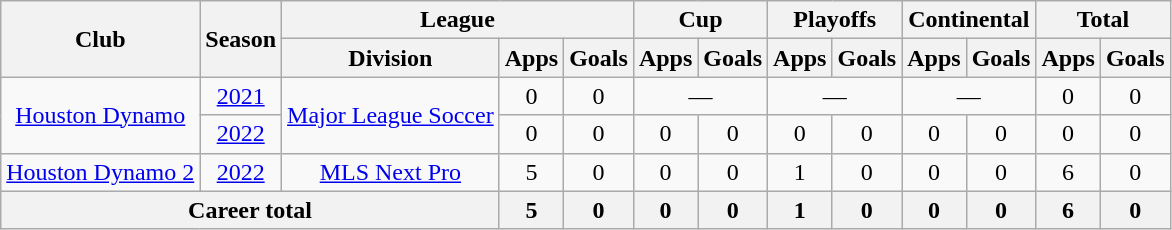<table class=wikitable style=text-align:center>
<tr>
<th rowspan=2>Club</th>
<th rowspan=2>Season</th>
<th colspan=3>League</th>
<th colspan=2>Cup</th>
<th colspan="2">Playoffs</th>
<th colspan="2">Continental</th>
<th colspan=2>Total</th>
</tr>
<tr>
<th>Division</th>
<th>Apps</th>
<th>Goals</th>
<th>Apps</th>
<th>Goals</th>
<th>Apps</th>
<th>Goals</th>
<th>Apps</th>
<th>Goals</th>
<th>Apps</th>
<th>Goals</th>
</tr>
<tr>
<td rowspan="2"><a href='#'>Houston Dynamo</a></td>
<td><a href='#'>2021</a></td>
<td rowspan="2"><a href='#'>Major League Soccer</a></td>
<td>0</td>
<td>0</td>
<td colspan="2">—</td>
<td colspan="2">—</td>
<td colspan="2">—</td>
<td>0</td>
<td>0</td>
</tr>
<tr>
<td><a href='#'>2022</a></td>
<td>0</td>
<td>0</td>
<td>0</td>
<td>0</td>
<td>0</td>
<td>0</td>
<td>0</td>
<td>0</td>
<td>0</td>
<td>0</td>
</tr>
<tr>
<td><a href='#'>Houston Dynamo 2</a></td>
<td><a href='#'>2022</a></td>
<td><a href='#'>MLS Next Pro</a></td>
<td>5</td>
<td>0</td>
<td>0</td>
<td>0</td>
<td>1</td>
<td>0</td>
<td>0</td>
<td>0</td>
<td>6</td>
<td>0</td>
</tr>
<tr>
<th colspan="3">Career total</th>
<th>5</th>
<th>0</th>
<th>0</th>
<th>0</th>
<th>1</th>
<th>0</th>
<th>0</th>
<th>0</th>
<th>6</th>
<th>0</th>
</tr>
</table>
